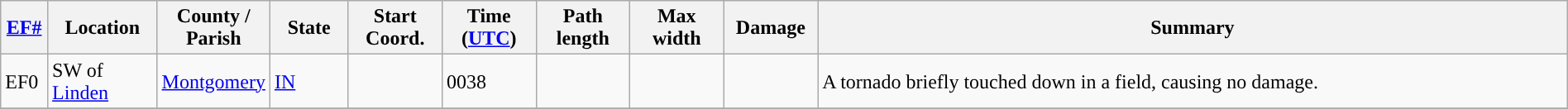<table class="wikitable sortable" style="width:100%;">
<tr>
<th scope="col" width="3%" align="center"><a href='#'>EF#</a></th>
<th scope="col" width="7%" align="center" class="unsortable">Location</th>
<th scope="col" width="6%" align="center" class="unsortable">County / Parish</th>
<th scope="col" width="5%" align="center">State</th>
<th scope="col" width="6%" align="center">Start Coord.</th>
<th scope="col" width="6%" align="center">Time (<a href='#'>UTC</a>)</th>
<th scope="col" width="6%" align="center">Path length</th>
<th scope="col" width="6%" align="center">Max width</th>
<th scope="col" width="6%" align="center">Damage</th>
<th scope="col" width="48%" class="unsortable" align="center">Summary</th>
</tr>
<tr>
<td>EF0</td>
<td>SW of <a href='#'>Linden</a></td>
<td><a href='#'>Montgomery</a></td>
<td><a href='#'>IN</a></td>
<td></td>
<td>0038</td>
<td></td>
<td></td>
<td></td>
<td>A tornado briefly touched down in a field, causing no damage.</td>
</tr>
<tr>
</tr>
</table>
